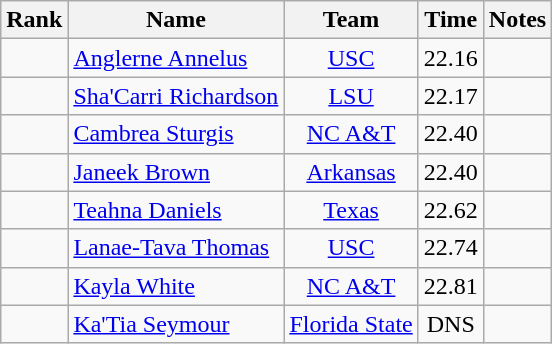<table class="wikitable sortable" style="text-align:center">
<tr>
<th>Rank</th>
<th>Name</th>
<th>Team</th>
<th>Time</th>
<th>Notes</th>
</tr>
<tr>
<td></td>
<td align=left> <a href='#'>Anglerne Annelus</a></td>
<td><a href='#'>USC</a></td>
<td>22.16</td>
<td></td>
</tr>
<tr>
<td></td>
<td align=left> <a href='#'>Sha'Carri Richardson</a></td>
<td><a href='#'>LSU</a></td>
<td>22.17</td>
<td></td>
</tr>
<tr>
<td></td>
<td align=left> <a href='#'>Cambrea Sturgis</a></td>
<td><a href='#'>NC A&T</a></td>
<td>22.40</td>
<td></td>
</tr>
<tr>
<td></td>
<td align=left> <a href='#'>Janeek Brown</a></td>
<td><a href='#'>Arkansas</a></td>
<td>22.40</td>
<td></td>
</tr>
<tr>
<td></td>
<td align=left> <a href='#'>Teahna Daniels</a></td>
<td><a href='#'>Texas</a></td>
<td>22.62</td>
<td></td>
</tr>
<tr>
<td></td>
<td align=left> <a href='#'>Lanae-Tava Thomas</a></td>
<td><a href='#'>USC</a></td>
<td>22.74</td>
<td></td>
</tr>
<tr>
<td></td>
<td align=left> <a href='#'>Kayla White</a></td>
<td><a href='#'>NC A&T</a></td>
<td>22.81</td>
<td></td>
</tr>
<tr>
<td></td>
<td align=left> <a href='#'>Ka'Tia Seymour</a></td>
<td><a href='#'>Florida State</a></td>
<td>DNS</td>
<td></td>
</tr>
</table>
